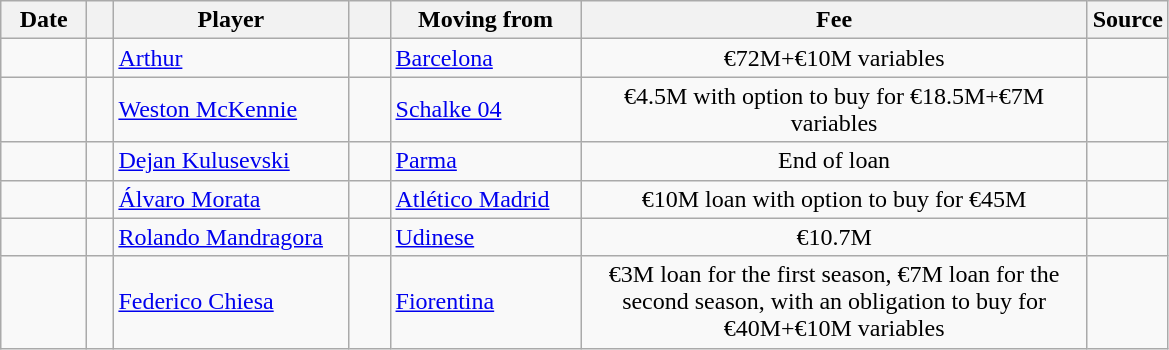<table class="wikitable sortable">
<tr>
<th style="width:50px;">Date</th>
<th style="width:10px;"></th>
<th style="width:150px;">Player</th>
<th style="width:20px;"></th>
<th style="width:120px;">Moving from</th>
<th style="width:330px;" class="unsortable">Fee</th>
<th style="width:20px;">Source</th>
</tr>
<tr>
<td></td>
<td align=center></td>
<td> <a href='#'>Arthur</a></td>
<td align="center"></td>
<td align=left> <a href='#'>Barcelona</a></td>
<td align=center>€72M+€10M variables</td>
<td></td>
</tr>
<tr>
<td></td>
<td align=center></td>
<td> <a href='#'>Weston McKennie</a></td>
<td align="center"></td>
<td align=left> <a href='#'>Schalke 04</a></td>
<td align=center>€4.5M with option to buy for €18.5M+€7M variables</td>
<td></td>
</tr>
<tr>
<td></td>
<td align=center></td>
<td> <a href='#'>Dejan Kulusevski</a></td>
<td align="center"></td>
<td align=left> <a href='#'>Parma</a></td>
<td align=center>End of loan</td>
<td></td>
</tr>
<tr>
<td></td>
<td align=center></td>
<td> <a href='#'>Álvaro Morata</a></td>
<td align="center"></td>
<td align=left> <a href='#'>Atlético Madrid</a></td>
<td align=center>€10M loan with option to buy for €45M</td>
<td></td>
</tr>
<tr>
<td></td>
<td align=center></td>
<td> <a href='#'>Rolando Mandragora</a></td>
<td align="center"></td>
<td align=left> <a href='#'>Udinese</a></td>
<td align=center>€10.7M</td>
<td></td>
</tr>
<tr>
<td></td>
<td align=center></td>
<td> <a href='#'>Federico Chiesa</a></td>
<td align="center"></td>
<td align=left> <a href='#'>Fiorentina</a></td>
<td align=center>€3M loan for the first season, €7M loan for the second season, with an obligation to buy for €40M+€10M variables</td>
<td></td>
</tr>
</table>
